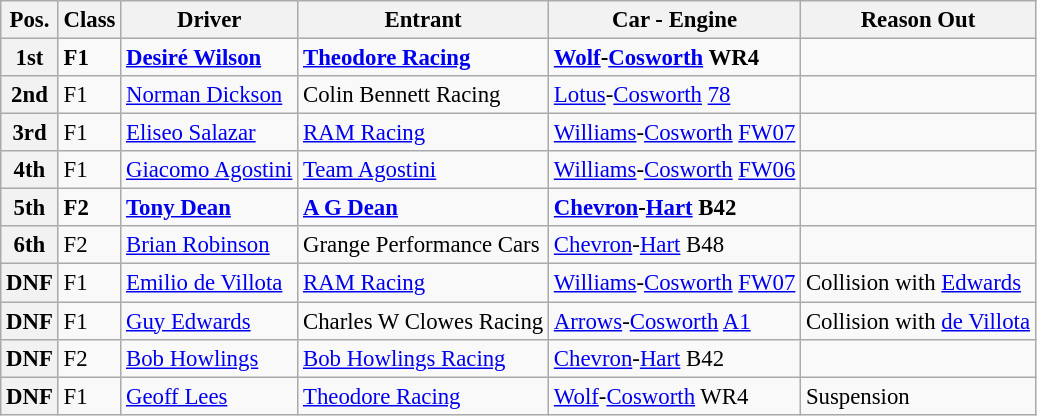<table class="wikitable" style="font-size: 95%">
<tr>
<th>Pos.</th>
<th>Class</th>
<th>Driver</th>
<th>Entrant</th>
<th>Car - Engine</th>
<th>Reason Out</th>
</tr>
<tr>
<th><strong>1st</strong></th>
<td><strong>F1</strong></td>
<td><strong> <a href='#'>Desiré Wilson</a></strong></td>
<td><strong><a href='#'>Theodore Racing</a></strong></td>
<td><strong><a href='#'>Wolf</a>-<a href='#'>Cosworth</a> WR4</strong></td>
<td></td>
</tr>
<tr>
<th>2nd</th>
<td>F1</td>
<td> <a href='#'>Norman Dickson</a></td>
<td>Colin Bennett Racing</td>
<td><a href='#'>Lotus</a>-<a href='#'>Cosworth</a> <a href='#'>78</a></td>
<td></td>
</tr>
<tr>
<th>3rd</th>
<td>F1</td>
<td> <a href='#'>Eliseo Salazar</a></td>
<td><a href='#'>RAM Racing</a></td>
<td><a href='#'>Williams</a>-<a href='#'>Cosworth</a> <a href='#'>FW07</a></td>
<td></td>
</tr>
<tr>
<th>4th</th>
<td>F1</td>
<td> <a href='#'>Giacomo Agostini</a></td>
<td><a href='#'>Team Agostini</a></td>
<td><a href='#'>Williams</a>-<a href='#'>Cosworth</a> <a href='#'>FW06</a></td>
<td></td>
</tr>
<tr>
<th><strong>5th</strong></th>
<td><strong>F2</strong></td>
<td> <strong><a href='#'>Tony Dean</a></strong></td>
<td><strong><a href='#'>A G Dean</a></strong></td>
<td><strong><a href='#'>Chevron</a>-<a href='#'>Hart</a> B42</strong></td>
<td></td>
</tr>
<tr>
<th>6th</th>
<td>F2</td>
<td> <a href='#'>Brian Robinson</a></td>
<td>Grange Performance Cars</td>
<td><a href='#'>Chevron</a>-<a href='#'>Hart</a> B48</td>
<td></td>
</tr>
<tr>
<th>DNF</th>
<td>F1</td>
<td> <a href='#'>Emilio de Villota</a></td>
<td><a href='#'>RAM Racing</a></td>
<td><a href='#'>Williams</a>-<a href='#'>Cosworth</a> <a href='#'>FW07</a></td>
<td>Collision with <a href='#'>Edwards</a></td>
</tr>
<tr>
<th>DNF</th>
<td>F1</td>
<td> <a href='#'>Guy Edwards</a></td>
<td>Charles W Clowes Racing</td>
<td><a href='#'>Arrows</a>-<a href='#'>Cosworth</a> <a href='#'>A1</a></td>
<td>Collision with <a href='#'>de Villota</a></td>
</tr>
<tr>
<th>DNF</th>
<td>F2</td>
<td> <a href='#'>Bob Howlings</a></td>
<td><a href='#'>Bob Howlings Racing</a></td>
<td><a href='#'>Chevron</a>-<a href='#'>Hart</a> B42</td>
<td></td>
</tr>
<tr>
<th>DNF</th>
<td>F1</td>
<td> <a href='#'>Geoff Lees</a></td>
<td><a href='#'>Theodore Racing</a></td>
<td><a href='#'>Wolf</a>-<a href='#'>Cosworth</a> WR4</td>
<td>Suspension</td>
</tr>
</table>
